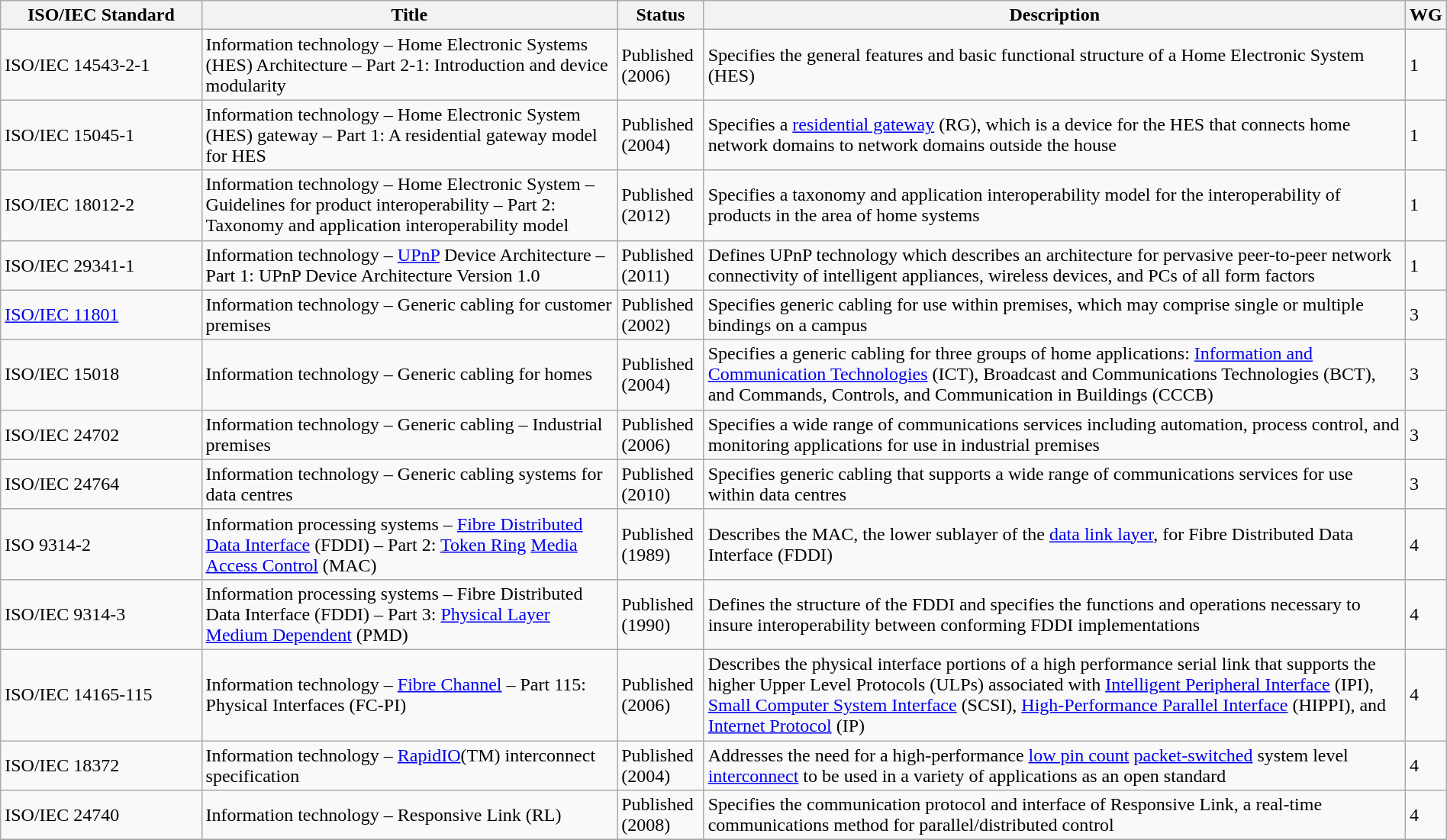<table class="wikitable sortable" width="100%">
<tr>
<th data-sort-type="number" width="14%">ISO/IEC Standard</th>
<th width="29%">Title</th>
<th width="6%">Status</th>
<th width="49%">Description</th>
<th width= "2%">WG</th>
</tr>
<tr>
<td data-sort-value="14543-2-1">ISO/IEC 14543-2-1</td>
<td>Information technology – Home Electronic Systems (HES) Architecture – Part 2-1: Introduction and device modularity</td>
<td>Published (2006)</td>
<td>Specifies the general features and basic functional structure of a Home Electronic System (HES)</td>
<td>1</td>
</tr>
<tr>
<td data-sort-value="15045-1">ISO/IEC 15045-1</td>
<td>Information technology – Home Electronic System (HES) gateway – Part 1: A residential gateway model for HES</td>
<td>Published (2004)</td>
<td>Specifies a <a href='#'>residential gateway</a> (RG), which is a device for the HES that connects home network domains to network domains outside the house</td>
<td>1</td>
</tr>
<tr>
<td data-sort-value="18012-2">ISO/IEC 18012-2</td>
<td>Information technology – Home Electronic System – Guidelines for product interoperability – Part 2: Taxonomy and application interoperability model</td>
<td>Published (2012)</td>
<td>Specifies a taxonomy and application interoperability model for the interoperability of products in the area of home systems</td>
<td>1</td>
</tr>
<tr>
<td data-sort-value="29341-1">ISO/IEC 29341-1</td>
<td>Information technology – <a href='#'>UPnP</a> Device Architecture – Part 1: UPnP Device Architecture Version 1.0</td>
<td>Published (2011)</td>
<td>Defines UPnP technology which describes an architecture for pervasive peer-to-peer network connectivity of intelligent appliances, wireless devices, and PCs of all form factors</td>
<td>1</td>
</tr>
<tr>
<td data-sort-value="11801"><a href='#'>ISO/IEC 11801</a></td>
<td>Information technology – Generic cabling for customer premises</td>
<td>Published (2002)</td>
<td>Specifies generic cabling for use within premises, which may comprise single or multiple bindings on a campus</td>
<td>3</td>
</tr>
<tr>
<td data-sort-value="15018">ISO/IEC 15018</td>
<td>Information technology – Generic cabling for homes</td>
<td>Published (2004)</td>
<td>Specifies a generic cabling for three groups of home applications: <a href='#'>Information and Communication Technologies</a> (ICT), Broadcast and Communications Technologies (BCT), and Commands, Controls, and Communication in Buildings (CCCB)</td>
<td>3</td>
</tr>
<tr>
<td data-sort-value="24702">ISO/IEC 24702</td>
<td>Information technology – Generic cabling – Industrial premises</td>
<td>Published (2006)</td>
<td>Specifies a wide range of communications services including automation, process control, and monitoring applications for use in industrial premises</td>
<td>3</td>
</tr>
<tr>
<td data-sort-value="24764">ISO/IEC 24764</td>
<td>Information technology – Generic cabling systems for data centres</td>
<td>Published (2010)</td>
<td>Specifies generic cabling that supports a wide range of communications services for use within data centres</td>
<td>3</td>
</tr>
<tr>
<td data-sort-value="09314-2">ISO 9314-2</td>
<td>Information processing systems – <a href='#'>Fibre Distributed Data Interface</a> (FDDI) – Part 2: <a href='#'>Token Ring</a> <a href='#'>Media Access Control</a> (MAC)</td>
<td>Published (1989)</td>
<td>Describes the MAC, the lower sublayer of the <a href='#'>data link layer</a>, for Fibre Distributed Data Interface (FDDI)</td>
<td>4</td>
</tr>
<tr>
<td data-sort-value="09314-3">ISO/IEC 9314-3</td>
<td>Information processing systems – Fibre Distributed Data Interface (FDDI) – Part 3: <a href='#'>Physical Layer Medium Dependent</a> (PMD)</td>
<td>Published (1990)</td>
<td>Defines the structure of the FDDI and specifies the functions and operations necessary to insure interoperability between conforming FDDI implementations</td>
<td>4</td>
</tr>
<tr>
<td data-sort-value="14165-115">ISO/IEC 14165-115</td>
<td>Information technology – <a href='#'>Fibre Channel</a> – Part 115: Physical Interfaces (FC-PI)</td>
<td>Published (2006)</td>
<td>Describes the physical interface portions of a high performance serial link that supports the higher Upper Level Protocols (ULPs) associated with <a href='#'>Intelligent Peripheral Interface</a> (IPI), <a href='#'>Small Computer System Interface</a> (SCSI), <a href='#'>High-Performance Parallel Interface</a> (HIPPI), and <a href='#'>Internet Protocol</a> (IP)</td>
<td>4</td>
</tr>
<tr>
<td data-sort-value="18372">ISO/IEC 18372 </td>
<td>Information technology – <a href='#'>RapidIO</a>(TM) interconnect specification</td>
<td>Published (2004)</td>
<td>Addresses the need for a high-performance <a href='#'>low pin count</a> <a href='#'>packet-switched</a> system level <a href='#'>interconnect</a> to be used in a variety of applications as an open standard</td>
<td>4</td>
</tr>
<tr>
<td data-sort-value="24740">ISO/IEC 24740</td>
<td>Information technology – Responsive Link (RL)</td>
<td>Published (2008)</td>
<td>Specifies the communication protocol and interface of Responsive Link, a real-time communications method for parallel/distributed control</td>
<td>4</td>
</tr>
<tr>
</tr>
</table>
